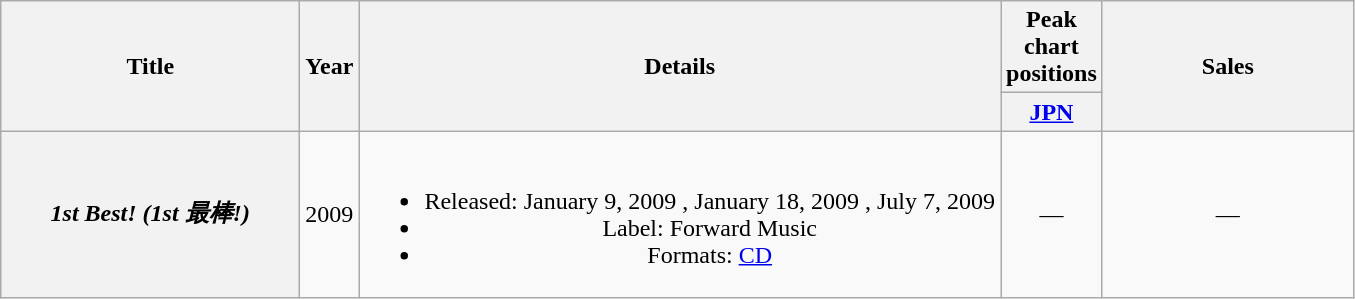<table class="wikitable plainrowheaders" style="text-align:center;">
<tr>
<th rowspan="2" style="width:12em;">Title</th>
<th rowspan="2">Year</th>
<th rowspan="2">Details</th>
<th colspan="1">Peak chart positions</th>
<th rowspan="2" style="width:10em;">Sales</th>
</tr>
<tr>
<th width="30"><a href='#'>JPN</a></th>
</tr>
<tr>
<th scope="row"><em>1st Best! (1st 最棒!)</em><br> </th>
<td>2009</td>
<td><br><ul><li>Released: January 9, 2009 , January 18, 2009 , July 7, 2009 </li><li>Label: Forward Music</li><li>Formats: <a href='#'>CD</a></li></ul></td>
<td>—</td>
<td>—</td>
</tr>
</table>
